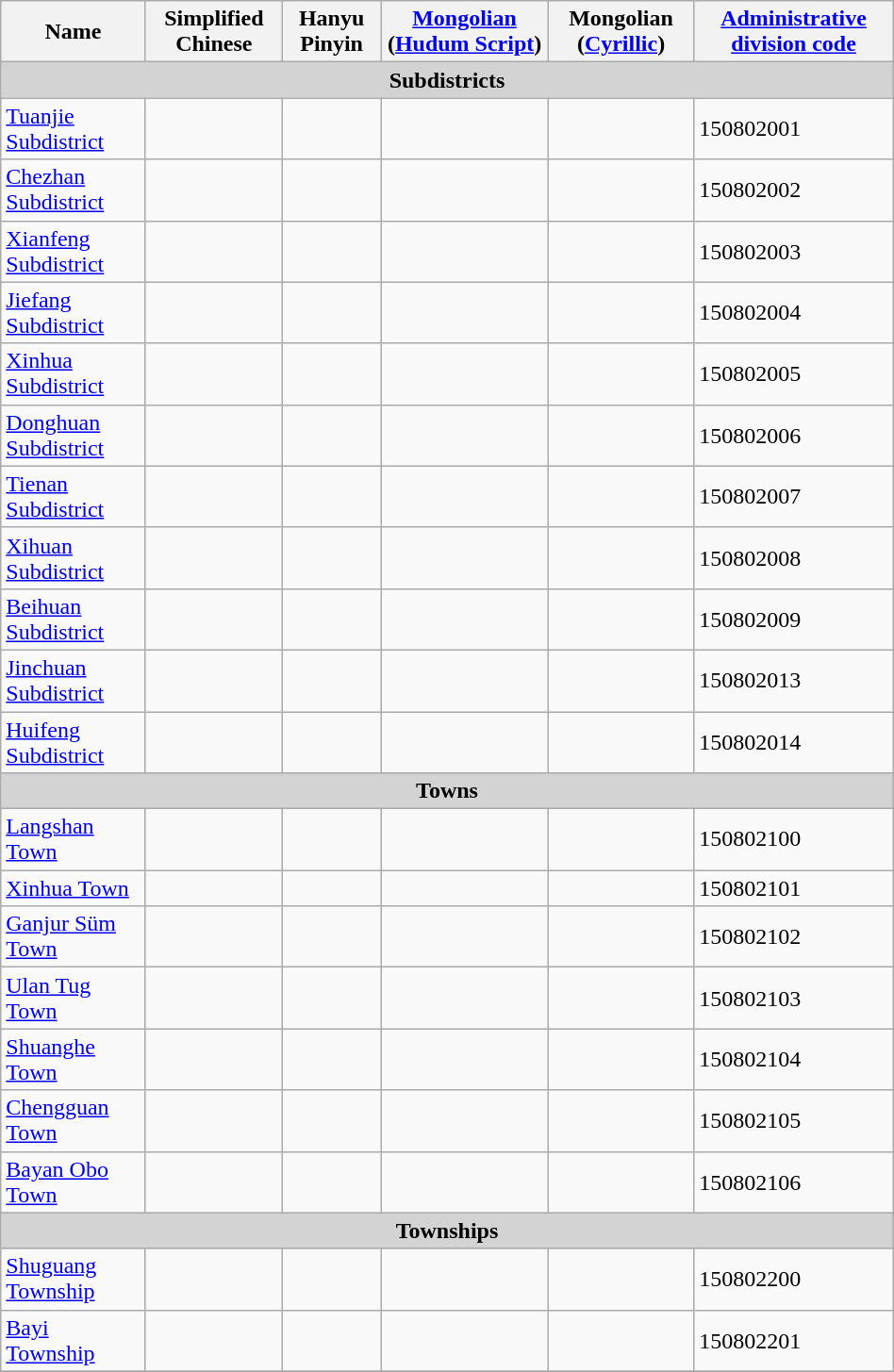<table class="wikitable" align="center" style="width:50%; border="1">
<tr>
<th>Name</th>
<th>Simplified Chinese</th>
<th>Hanyu Pinyin</th>
<th><a href='#'>Mongolian</a> (<a href='#'>Hudum Script</a>)</th>
<th>Mongolian (<a href='#'>Cyrillic</a>)</th>
<th><a href='#'>Administrative division code</a></th>
</tr>
<tr>
<td colspan="6"  style="text-align:center; background:#d3d3d3;"><strong>Subdistricts</strong></td>
</tr>
<tr --------->
<td><a href='#'>Tuanjie Subdistrict</a></td>
<td></td>
<td></td>
<td></td>
<td></td>
<td>150802001</td>
</tr>
<tr>
<td><a href='#'>Chezhan Subdistrict</a></td>
<td></td>
<td></td>
<td></td>
<td></td>
<td>150802002</td>
</tr>
<tr>
<td><a href='#'>Xianfeng Subdistrict</a></td>
<td></td>
<td></td>
<td></td>
<td></td>
<td>150802003</td>
</tr>
<tr>
<td><a href='#'>Jiefang Subdistrict</a></td>
<td></td>
<td></td>
<td></td>
<td></td>
<td>150802004</td>
</tr>
<tr>
<td><a href='#'>Xinhua Subdistrict</a></td>
<td></td>
<td></td>
<td></td>
<td></td>
<td>150802005</td>
</tr>
<tr>
<td><a href='#'>Donghuan Subdistrict</a></td>
<td></td>
<td></td>
<td></td>
<td></td>
<td>150802006</td>
</tr>
<tr>
<td><a href='#'>Tienan Subdistrict</a></td>
<td></td>
<td></td>
<td></td>
<td></td>
<td>150802007</td>
</tr>
<tr>
<td><a href='#'>Xihuan Subdistrict</a></td>
<td></td>
<td></td>
<td></td>
<td></td>
<td>150802008</td>
</tr>
<tr>
<td><a href='#'>Beihuan Subdistrict</a></td>
<td></td>
<td></td>
<td></td>
<td></td>
<td>150802009</td>
</tr>
<tr>
<td><a href='#'>Jinchuan Subdistrict</a></td>
<td></td>
<td></td>
<td></td>
<td></td>
<td>150802013</td>
</tr>
<tr>
<td><a href='#'>Huifeng Subdistrict</a></td>
<td></td>
<td></td>
<td></td>
<td></td>
<td>150802014</td>
</tr>
<tr>
<td colspan="6"  style="text-align:center; background:#d3d3d3;"><strong>Towns</strong></td>
</tr>
<tr --------->
<td><a href='#'>Langshan Town</a></td>
<td></td>
<td></td>
<td></td>
<td></td>
<td>150802100</td>
</tr>
<tr>
<td><a href='#'>Xinhua Town</a></td>
<td></td>
<td></td>
<td></td>
<td></td>
<td>150802101</td>
</tr>
<tr>
<td><a href='#'>Ganjur Süm Town</a></td>
<td></td>
<td></td>
<td></td>
<td></td>
<td>150802102</td>
</tr>
<tr>
<td><a href='#'>Ulan Tug Town</a></td>
<td></td>
<td></td>
<td></td>
<td></td>
<td>150802103</td>
</tr>
<tr>
<td><a href='#'>Shuanghe Town</a></td>
<td></td>
<td></td>
<td></td>
<td></td>
<td>150802104</td>
</tr>
<tr>
<td><a href='#'>Chengguan Town</a></td>
<td></td>
<td></td>
<td></td>
<td></td>
<td>150802105</td>
</tr>
<tr>
<td><a href='#'>Bayan Obo Town</a></td>
<td></td>
<td></td>
<td></td>
<td></td>
<td>150802106</td>
</tr>
<tr>
<td colspan="6"  style="text-align:center; background:#d3d3d3;"><strong>Townships</strong></td>
</tr>
<tr --------->
<td><a href='#'>Shuguang Township</a></td>
<td></td>
<td></td>
<td></td>
<td></td>
<td>150802200</td>
</tr>
<tr>
<td><a href='#'>Bayi Township</a></td>
<td></td>
<td></td>
<td></td>
<td></td>
<td>150802201</td>
</tr>
<tr>
</tr>
</table>
